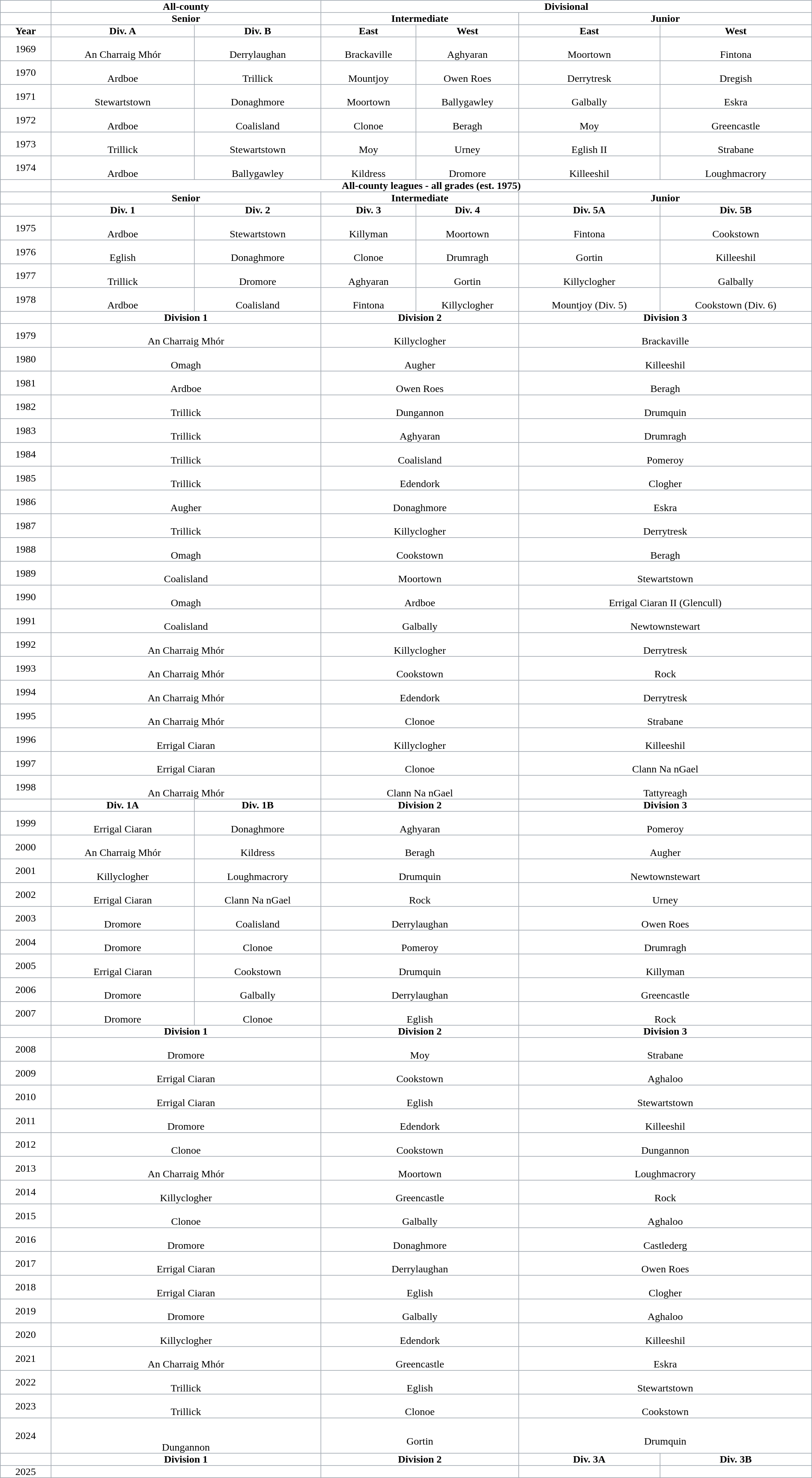<table style="border-spacing:0;width:100%;">
<tr>
<td align=center style="border-top:0.75pt solid #A2A9B1;border-bottom:0.75pt solid #A2A9B1;border-left:0.75pt solid #A2A9B1;border-right:none;padding-top:0cm;padding-bottom:0cm;padding-left:0.191cm;padding-right:0.191cm;"></td>
<td colspan="3"  align=center style="border-top:0.75pt solid #A2A9B1;border-bottom:0.75pt solid #A2A9B1;border-left:0.75pt solid #A2A9B1;border-right:none;padding-top:0cm;padding-bottom:0cm;padding-left:0.191cm;padding-right:0.191cm;"><strong>All-county</strong></td>
<td colspan="6"  align=center style="border:0.75pt solid #A2A9B1;padding-top:0cm;padding-bottom:0cm;padding-left:0.191cm;padding-right:0.191cm;"><strong>Divisional</strong></td>
</tr>
<tr>
<td align=center style="border-top:0pt solid #A2A9B1;border-bottom:0.75pt solid #A2A9B1;border-left:0.75pt solid #A2A9B1;border-right:none;padding-top:0cm;padding-bottom:0cm;padding-left:0.191cm;padding-right:0.191cm;"></td>
<td colspan="3"  align=center style="border-top:none;border-bottom:0.75pt solid #A2A9B1;border-left:0.75pt solid #A2A9B1;border-right:none;padding-top:0cm;padding-bottom:0cm;padding-left:0.191cm;padding-right:0.191cm;"><strong>Senior</strong></td>
<td colspan="3"  align=center style="border-top:none;border-bottom:0.75pt solid #A2A9B1;border-left:0.75pt solid #A2A9B1;border-right:none;padding-top:0cm;padding-bottom:0cm;padding-left:0.191cm;padding-right:0.191cm;"><strong>Intermediate</strong></td>
<td colspan="3"  align=center style="border-top:none;border-bottom:0.75pt solid #A2A9B1;border-left:0.75pt solid #A2A9B1;border-right:0.75pt solid #A2A9B1;padding-top:0cm;padding-bottom:0cm;padding-left:0.191cm;padding-right:0.191cm;"><strong>Junior</strong></td>
</tr>
<tr>
<td align=center style="border-top:none;border-bottom:0.75pt solid #A2A9B1;border-left:0.75pt solid #A2A9B1;border-right:none;padding-top:0cm;padding-bottom:0cm;padding-left:0.191cm;padding-right:0.191cm;"><strong>Year</strong></td>
<td align=center style="border-top:none;border-bottom:0.75pt solid #A2A9B1;border-left:0.75pt solid #A2A9B1;border-right:none;padding-top:0cm;padding-bottom:0cm;padding-left:0.191cm;padding-right:0.191cm;"><strong>Div. A</strong></td>
<td colspan="2"  align=center style="border-top:none;border-bottom:0.75pt solid #A2A9B1;border-left:0.75pt solid #A2A9B1;border-right:none;padding-top:0cm;padding-bottom:0cm;padding-left:0.191cm;padding-right:0.191cm;"><strong>Div. B</strong></td>
<td align=center style="border-top:none;border-bottom:0.75pt solid #A2A9B1;border-left:0.75pt solid #A2A9B1;border-right:none;padding-top:0cm;padding-bottom:0cm;padding-left:0.191cm;padding-right:0.191cm;"><strong>East</strong></td>
<td colspan="2"  align=center style="border-top:none;border-bottom:0.75pt solid #A2A9B1;border-left:0.75pt solid #A2A9B1;border-right:none;padding-top:0cm;padding-bottom:0cm;padding-left:0.191cm;padding-right:0.191cm;"><strong>West</strong></td>
<td align=center style="border-top:none;border-bottom:0.75pt solid #A2A9B1;border-left:0.75pt solid #A2A9B1;border-right:none;padding-top:0cm;padding-bottom:0cm;padding-left:0.191cm;padding-right:0.191cm;"><strong>East</strong></td>
<td colspan="2"  align=center style="border-top:none;border-bottom:0.75pt solid #A2A9B1;border-left:0.75pt solid #A2A9B1;border-right:0.75pt solid #A2A9B1;padding-top:0cm;padding-bottom:0cm;padding-left:0.191cm;padding-right:0.191cm;"><strong>West</strong></td>
</tr>
<tr>
<td align=center style="border-top:none;border-bottom:0.75pt solid #A2A9B1;border-left:0.75pt solid #A2A9B1;border-right:none;padding-top:0cm;padding-bottom:0cm;padding-left:0.191cm;padding-right:0.191cm;">1969</td>
<td align=center style="border-top:none;border-bottom:0.75pt solid #A2A9B1;border-left:0.75pt solid #A2A9B1;border-right:none;padding-top:0cm;padding-bottom:0cm;padding-left:0.191cm;padding-right:0.191cm;"><small></small> <br> An Charraig Mhór</td>
<td colspan="2"  align=center style="border-top:none;border-bottom:0.75pt solid #A2A9B1;border-left:0.75pt solid #A2A9B1;border-right:none;padding-top:0cm;padding-bottom:0cm;padding-left:0.191cm;padding-right:0.191cm;"><small></small> <br> Derrylaughan</td>
<td align=center style="border-top:none;border-bottom:0.75pt solid #A2A9B1;border-left:0.75pt solid #A2A9B1;border-right:none;padding-top:0cm;padding-bottom:0cm;padding-left:0.191cm;padding-right:0.191cm;"><small></small> <br> Brackaville</td>
<td colspan="2"  align=center style="border-top:none;border-bottom:0.75pt solid #A2A9B1;border-left:0.75pt solid #A2A9B1;border-right:none;padding-top:0cm;padding-bottom:0cm;padding-left:0.191cm;padding-right:0.191cm;"><small></small> <br> Aghyaran</td>
<td align=center style="border-top:none;border-bottom:0.75pt solid #A2A9B1;border-left:0.75pt solid #A2A9B1;border-right:none;padding-top:0cm;padding-bottom:0cm;padding-left:0.191cm;padding-right:0.191cm;"><small></small> <br>Moortown</td>
<td colspan="2"  align=center style="border-top:none;border-bottom:0.75pt solid #A2A9B1;border-left:0.75pt solid #A2A9B1;border-right:0.75pt solid #A2A9B1;padding-top:0cm;padding-bottom:0cm;padding-left:0.191cm;padding-right:0.191cm;"><small></small> <br> Fintona</td>
</tr>
<tr>
<td align=center style="border-top:none;border-bottom:0.75pt solid #A2A9B1;border-left:0.75pt solid #A2A9B1;border-right:none;padding-top:0cm;padding-bottom:0cm;padding-left:0.191cm;padding-right:0.191cm;">1970</td>
<td align=center style="border-top:none;border-bottom:0.75pt solid #A2A9B1;border-left:0.75pt solid #A2A9B1;border-right:none;padding-top:0cm;padding-bottom:0cm;padding-left:0.191cm;padding-right:0.191cm;"><small></small> <br> Ardboe</td>
<td colspan="2"  align=center style="border-top:none;border-bottom:0.75pt solid #A2A9B1;border-left:0.75pt solid #A2A9B1;border-right:none;padding-top:0cm;padding-bottom:0cm;padding-left:0.191cm;padding-right:0.191cm;"><small></small> <br> Trillick</td>
<td align=center style="border-top:none;border-bottom:0.75pt solid #A2A9B1;border-left:0.75pt solid #A2A9B1;border-right:none;padding-top:0cm;padding-bottom:0cm;padding-left:0.191cm;padding-right:0.191cm;"><small></small> <br> Mountjoy</td>
<td colspan="2"  align=center style="border-top:none;border-bottom:0.75pt solid #A2A9B1;border-left:0.75pt solid #A2A9B1;border-right:none;padding-top:0cm;padding-bottom:0cm;padding-left:0.191cm;padding-right:0.191cm;"><small></small> <br> Owen Roes</td>
<td align=center style="border-top:none;border-bottom:0.75pt solid #A2A9B1;border-left:0.75pt solid #A2A9B1;border-right:none;padding-top:0cm;padding-bottom:0cm;padding-left:0.191cm;padding-right:0.191cm;"><small></small> <br> Derrytresk</td>
<td colspan="2"  align=center style="border-top:none;border-bottom:0.75pt solid #A2A9B1;border-left:0.75pt solid #A2A9B1;border-right:0.75pt solid #A2A9B1;padding-top:0cm;padding-bottom:0cm;padding-left:0.191cm;padding-right:0.191cm;"><small></small> <br> Dregish</td>
</tr>
<tr>
<td align=center style="border-top:none;border-bottom:0.75pt solid #A2A9B1;border-left:0.75pt solid #A2A9B1;border-right:none;padding-top:0cm;padding-bottom:0cm;padding-left:0.191cm;padding-right:0.191cm;">1971</td>
<td align=center style="border-top:none;border-bottom:0.75pt solid #A2A9B1;border-left:0.75pt solid #A2A9B1;border-right:none;padding-top:0cm;padding-bottom:0cm;padding-left:0.191cm;padding-right:0.191cm;"><small></small> <br> Stewartstown</td>
<td colspan="2"  align=center style="border-top:none;border-bottom:0.75pt solid #A2A9B1;border-left:0.75pt solid #A2A9B1;border-right:none;padding-top:0cm;padding-bottom:0cm;padding-left:0.191cm;padding-right:0.191cm;"><small></small> <br> Donaghmore</td>
<td align=center style="border-top:none;border-bottom:0.75pt solid #A2A9B1;border-left:0.75pt solid #A2A9B1;border-right:none;padding-top:0cm;padding-bottom:0cm;padding-left:0.191cm;padding-right:0.191cm;"><small></small> <br> Moortown</td>
<td colspan="2"  align=center style="border-top:none;border-bottom:0.75pt solid #A2A9B1;border-left:0.75pt solid #A2A9B1;border-right:none;padding-top:0cm;padding-bottom:0cm;padding-left:0.191cm;padding-right:0.191cm;"><small></small> <br> Ballygawley</td>
<td align=center style="border-top:none;border-bottom:0.75pt solid #A2A9B1;border-left:0.75pt solid #A2A9B1;border-right:none;padding-top:0cm;padding-bottom:0cm;padding-left:0.191cm;padding-right:0.191cm;"><small></small> <br> Galbally</td>
<td colspan="2"  align=center style="border-top:none;border-bottom:0.75pt solid #A2A9B1;border-left:0.75pt solid #A2A9B1;border-right:0.75pt solid #A2A9B1;padding-top:0cm;padding-bottom:0cm;padding-left:0.191cm;padding-right:0.191cm;"><small></small> <br> Eskra</td>
</tr>
<tr>
<td align=center style="border-top:none;border-bottom:0.75pt solid #A2A9B1;border-left:0.75pt solid #A2A9B1;border-right:none;padding-top:0cm;padding-bottom:0cm;padding-left:0.191cm;padding-right:0.191cm;">1972</td>
<td align=center style="border-top:none;border-bottom:0.75pt solid #A2A9B1;border-left:0.75pt solid #A2A9B1;border-right:none;padding-top:0cm;padding-bottom:0cm;padding-left:0.191cm;padding-right:0.191cm;"><small></small> <br> Ardboe</td>
<td colspan="2"  align=center style="border-top:none;border-bottom:0.75pt solid #A2A9B1;border-left:0.75pt solid #A2A9B1;border-right:none;padding-top:0cm;padding-bottom:0cm;padding-left:0.191cm;padding-right:0.191cm;"><small></small>  <br> Coalisland</td>
<td align=center style="border-top:none;border-bottom:0.75pt solid #A2A9B1;border-left:0.75pt solid #A2A9B1;border-right:none;padding-top:0cm;padding-bottom:0cm;padding-left:0.191cm;padding-right:0.191cm;"><small></small> <br> Clonoe</td>
<td colspan="2"  align=center style="border-top:none;border-bottom:0.75pt solid #A2A9B1;border-left:0.75pt solid #A2A9B1;border-right:none;padding-top:0cm;padding-bottom:0cm;padding-left:0.191cm;padding-right:0.191cm;"><small></small> <br> Beragh</td>
<td align=center style="border-top:none;border-bottom:0.75pt solid #A2A9B1;border-left:0.75pt solid #A2A9B1;border-right:none;padding-top:0cm;padding-bottom:0cm;padding-left:0.191cm;padding-right:0.191cm;"><small></small> <br> Moy</td>
<td colspan="2"  align=center style="border-top:none;border-bottom:0.75pt solid #A2A9B1;border-left:0.75pt solid #A2A9B1;border-right:0.75pt solid #A2A9B1;padding-top:0cm;padding-bottom:0cm;padding-left:0.191cm;padding-right:0.191cm;"><small></small> <br> Greencastle</td>
</tr>
<tr>
<td align=center style="border-top:none;border-bottom:0.75pt solid #A2A9B1;border-left:0.75pt solid #A2A9B1;border-right:none;padding-top:0cm;padding-bottom:0cm;padding-left:0.191cm;padding-right:0.191cm;">1973</td>
<td align=center style="border-top:none;border-bottom:0.75pt solid #A2A9B1;border-left:0.75pt solid #A2A9B1;border-right:none;padding-top:0cm;padding-bottom:0cm;padding-left:0.191cm;padding-right:0.191cm;"><small></small> <br> Trillick</td>
<td colspan="2"  align=center style="border-top:none;border-bottom:0.75pt solid #A2A9B1;border-left:0.75pt solid #A2A9B1;border-right:none;padding-top:0cm;padding-bottom:0cm;padding-left:0.191cm;padding-right:0.191cm;"><small></small> <br> Stewartstown</td>
<td align=center style="border-top:none;border-bottom:0.75pt solid #A2A9B1;border-left:0.75pt solid #A2A9B1;border-right:none;padding-top:0cm;padding-bottom:0cm;padding-left:0.191cm;padding-right:0.191cm;"><small></small> <br> Moy</td>
<td colspan="2"  align=center style="border-top:none;border-bottom:0.75pt solid #A2A9B1;border-left:0.75pt solid #A2A9B1;border-right:none;padding-top:0cm;padding-bottom:0cm;padding-left:0.191cm;padding-right:0.191cm;"><small></small> <br> Urney</td>
<td align=center style="border-top:none;border-bottom:0.75pt solid #A2A9B1;border-left:0.75pt solid #A2A9B1;border-right:none;padding-top:0cm;padding-bottom:0cm;padding-left:0.191cm;padding-right:0.191cm;"><small></small> <br> Eglish II</td>
<td colspan="2"  align=center style="border-top:none;border-bottom:0.75pt solid #A2A9B1;border-left:0.75pt solid #A2A9B1;border-right:0.75pt solid #A2A9B1;padding-top:0cm;padding-bottom:0cm;padding-left:0.191cm;padding-right:0.191cm;"><small></small> <br> Strabane</td>
</tr>
<tr>
<td align=center style="border-top:none;border-bottom:0.75pt solid #A2A9B1;border-left:0.75pt solid #A2A9B1;border-right:none;padding-top:0cm;padding-bottom:0cm;padding-left:0.191cm;padding-right:0.191cm;">1974</td>
<td align=center style="border-top:none;border-bottom:0.75pt solid #A2A9B1;border-left:0.75pt solid #A2A9B1;border-right:none;padding-top:0cm;padding-bottom:0cm;padding-left:0.191cm;padding-right:0.191cm;"><small></small> <br> Ardboe</td>
<td colspan="2"  align=center style="border-top:none;border-bottom:0.75pt solid #A2A9B1;border-left:0.75pt solid #A2A9B1;border-right:none;padding-top:0cm;padding-bottom:0cm;padding-left:0.191cm;padding-right:0.191cm;"><small></small> <br> Ballygawley</td>
<td align=center style="border-top:none;border-bottom:0.75pt solid #A2A9B1;border-left:0.75pt solid #A2A9B1;border-right:none;padding-top:0cm;padding-bottom:0cm;padding-left:0.191cm;padding-right:0.191cm;"><small></small> <br> Kildress</td>
<td colspan="2"  align=center style="border-top:none;border-bottom:0.75pt solid #A2A9B1;border-left:0.75pt solid #A2A9B1;border-right:none;padding-top:0cm;padding-bottom:0cm;padding-left:0.191cm;padding-right:0.191cm;"><small></small> <br> Dromore</td>
<td align=center style="border-top:none;border-bottom:0.75pt solid #A2A9B1;border-left:0.75pt solid #A2A9B1;border-right:none;padding-top:0cm;padding-bottom:0cm;padding-left:0.191cm;padding-right:0.191cm;"><small></small> <br> Killeeshil</td>
<td colspan="2"  align=center style="border-top:none;border-bottom:0.75pt solid #A2A9B1;border-left:0.75pt solid #A2A9B1;border-right:0.75pt solid #A2A9B1;padding-top:0cm;padding-bottom:0cm;padding-left:0.191cm;padding-right:0.191cm;"><small></small> <br> Loughmacrory</td>
</tr>
<tr>
<td align=center style="border-top:none;border-bottom:0.75pt solid #A2A9B1;border-left:0.75pt solid #A2A9B1;border-right:none;padding-top:0cm;padding-bottom:0cm;padding-left:0.191cm;padding-right:0.191cm;"></td>
<td colspan="9"  align=center style="border-top:none;border-bottom:0.75pt solid #A2A9B1;border-left:0.75pt solid #A2A9B1;border-right:0.75pt solid #A2A9B1;padding-top:0cm;padding-bottom:0cm;padding-left:0.191cm;padding-right:0.191cm;"><strong>All-county leagues - all grades (est. 1975)</strong></td>
</tr>
<tr>
<td align=center style="border-top:none;border-bottom:0.75pt solid #A2A9B1;border-left:0.75pt solid #A2A9B1;border-right:none;padding-top:0cm;padding-bottom:0cm;padding-left:0.191cm;padding-right:0.191cm;"></td>
<td colspan="3"  align=center style="border-top:none;border-bottom:0.75pt solid #A2A9B1;border-left:0.75pt solid #A2A9B1;border-right:none;padding-top:0cm;padding-bottom:0cm;padding-left:0.191cm;padding-right:0.191cm;"><strong>Senior</strong></td>
<td colspan="3"  align=center style="border-top:none;border-bottom:0.75pt solid #A2A9B1;border-left:0.75pt solid #A2A9B1;border-right:none;padding-top:0cm;padding-bottom:0cm;padding-left:0.191cm;padding-right:0.191cm;"><strong>Intermediate</strong></td>
<td colspan="3"  align=center style="border-top:none;border-bottom:0.75pt solid #A2A9B1;border-left:0.75pt solid #A2A9B1;border-right:0.75pt solid #A2A9B1;padding-top:0cm;padding-bottom:0cm;padding-left:0.191cm;padding-right:0.191cm;"><strong>Junior</strong></td>
</tr>
<tr>
<td align=center style="border-top:none;border-bottom:0.75pt solid #A2A9B1;border-left:0.75pt solid #A2A9B1;border-right:none;padding-top:0cm;padding-bottom:0cm;padding-left:0.191cm;padding-right:0.191cm;"></td>
<td colspan="2"  align=center style="border-top:none;border-bottom:0.75pt solid #A2A9B1;border-left:0.75pt solid #A2A9B1;border-right:none;padding-top:0cm;padding-bottom:0cm;padding-left:0.191cm;padding-right:0.191cm;"><strong>Div. 1</strong></td>
<td align=center style="border-top:none;border-bottom:0.75pt solid #A2A9B1;border-left:0.75pt solid #A2A9B1;border-right:none;padding-top:0cm;padding-bottom:0cm;padding-left:0.191cm;padding-right:0.191cm;"><strong>Div. 2</strong></td>
<td colspan="2"  align=center style="border-top:none;border-bottom:0.75pt solid #A2A9B1;border-left:0.75pt solid #A2A9B1;border-right:none;padding-top:0cm;padding-bottom:0cm;padding-left:0.191cm;padding-right:0.191cm;"><strong>Div. 3</strong></td>
<td align=center style="border-top:none;border-bottom:0.75pt solid #A2A9B1;border-left:0.75pt solid #A2A9B1;border-right:none;padding-top:0cm;padding-bottom:0cm;padding-left:0.191cm;padding-right:0.191cm;"><strong>Div. 4</strong></td>
<td align=center style="border-top:none;border-bottom:0.75pt solid #A2A9B1;border-left:0.75pt solid #A2A9B1;border-right:none;padding-top:0cm;padding-bottom:0cm;padding-left:0.191cm;padding-right:0.191cm;"><strong>Div. 5A</strong></td>
<td colspan="2"  align=center style="border-top:none;border-bottom:0.75pt solid #A2A9B1;border-left:0.75pt solid #A2A9B1;border-right:0.75pt solid #A2A9B1;padding-top:0cm;padding-bottom:0cm;padding-left:0.191cm;padding-right:0.191cm;"><strong>Div. 5B</strong></td>
</tr>
<tr>
<td align=center style="border-top:none;border-bottom:0.75pt solid #A2A9B1;border-left:0.75pt solid #A2A9B1;border-right:none;padding-top:0cm;padding-bottom:0cm;padding-left:0.191cm;padding-right:0.191cm;">1975</td>
<td colspan="2"  align=center style="border-top:none;border-bottom:0.75pt solid #A2A9B1;border-left:0.75pt solid #A2A9B1;border-right:none;padding-top:0cm;padding-bottom:0cm;padding-left:0.191cm;padding-right:0.191cm;"><small></small> <br> Ardboe</td>
<td align=center style="border-top:none;border-bottom:0.75pt solid #A2A9B1;border-left:0.75pt solid #A2A9B1;border-right:none;padding-top:0cm;padding-bottom:0cm;padding-left:0.191cm;padding-right:0.191cm;"><small></small> <br> Stewartstown</td>
<td colspan="2"  align=center style="border-top:none;border-bottom:0.75pt solid #A2A9B1;border-left:0.75pt solid #A2A9B1;border-right:none;padding-top:0cm;padding-bottom:0cm;padding-left:0.191cm;padding-right:0.191cm;"><small></small> <br> Killyman</td>
<td align=center style="border-top:none;border-bottom:0.75pt solid #A2A9B1;border-left:0.75pt solid #A2A9B1;border-right:none;padding-top:0cm;padding-bottom:0cm;padding-left:0.191cm;padding-right:0.191cm;"><small></small> <br> Moortown</td>
<td align=center style="border-top:none;border-bottom:0.75pt solid #A2A9B1;border-left:0.75pt solid #A2A9B1;border-right:none;padding-top:0cm;padding-bottom:0cm;padding-left:0.191cm;padding-right:0.191cm;"><small></small> <br> Fintona</td>
<td colspan="2"  align=center style="border-top:none;border-bottom:0.75pt solid #A2A9B1;border-left:0.75pt solid #A2A9B1;border-right:0.75pt solid #A2A9B1;padding-top:0cm;padding-bottom:0cm;padding-left:0.191cm;padding-right:0.191cm;"><small></small> <br>Cookstown</td>
</tr>
<tr>
<td align=center style="border-top:none;border-bottom:0.75pt solid #A2A9B1;border-left:0.75pt solid #A2A9B1;border-right:none;padding-top:0cm;padding-bottom:0cm;padding-left:0.191cm;padding-right:0.191cm;">1976</td>
<td colspan="2"  align=center style="border-top:none;border-bottom:0.75pt solid #A2A9B1;border-left:0.75pt solid #A2A9B1;border-right:none;padding-top:0cm;padding-bottom:0cm;padding-left:0.191cm;padding-right:0.191cm;"><small></small> <br> Eglish</td>
<td align=center style="border-top:none;border-bottom:0.75pt solid #A2A9B1;border-left:0.75pt solid #A2A9B1;border-right:none;padding-top:0cm;padding-bottom:0cm;padding-left:0.191cm;padding-right:0.191cm;"><small></small> <br> Donaghmore </td>
<td colspan="2"  align=center style="border-top:none;border-bottom:0.75pt solid #A2A9B1;border-left:0.75pt solid #A2A9B1;border-right:none;padding-top:0cm;padding-bottom:0cm;padding-left:0.191cm;padding-right:0.191cm;"><small></small> <br> Clonoe</td>
<td align=center style="border-top:none;border-bottom:0.75pt solid #A2A9B1;border-left:0.75pt solid #A2A9B1;border-right:none;padding-top:0cm;padding-bottom:0cm;padding-left:0.191cm;padding-right:0.191cm;"><small></small> <br> Drumragh</td>
<td align=center style="border-top:none;border-bottom:0.75pt solid #A2A9B1;border-left:0.75pt solid #A2A9B1;border-right:none;padding-top:0cm;padding-bottom:0cm;padding-left:0.191cm;padding-right:0.191cm;"><small></small> <br> Gortin</td>
<td colspan="2"  align=center style="border-top:none;border-bottom:0.75pt solid #A2A9B1;border-left:0.75pt solid #A2A9B1;border-right:0.75pt solid #A2A9B1;padding-top:0cm;padding-bottom:0cm;padding-left:0.191cm;padding-right:0.191cm;"><small></small> <br> Killeeshil</td>
</tr>
<tr>
<td align=center style="border-top:none;border-bottom:0.75pt solid #A2A9B1;border-left:0.75pt solid #A2A9B1;border-right:none;padding-top:0cm;padding-bottom:0cm;padding-left:0.191cm;padding-right:0.191cm;">1977</td>
<td colspan="2"  align=center style="border-top:none;border-bottom:0.75pt solid #A2A9B1;border-left:0.75pt solid #A2A9B1;border-right:none;padding-top:0cm;padding-bottom:0cm;padding-left:0.191cm;padding-right:0.191cm;"><small></small> <br>Trillick</td>
<td align=center style="border-top:none;border-bottom:0.75pt solid #A2A9B1;border-left:0.75pt solid #A2A9B1;border-right:none;padding-top:0cm;padding-bottom:0cm;padding-left:0.191cm;padding-right:0.191cm;"><small></small> <br> Dromore </td>
<td colspan="2"  align=center style="border-top:none;border-bottom:0.75pt solid #A2A9B1;border-left:0.75pt solid #A2A9B1;border-right:none;padding-top:0cm;padding-bottom:0cm;padding-left:0.191cm;padding-right:0.191cm;"><small></small> <br> Aghyaran</td>
<td align=center style="border-top:none;border-bottom:0.75pt solid #A2A9B1;border-left:0.75pt solid #A2A9B1;border-right:none;padding-top:0cm;padding-bottom:0cm;padding-left:0.191cm;padding-right:0.191cm;"><small></small> <br> Gortin</td>
<td align=center style="border-top:none;border-bottom:0.75pt solid #A2A9B1;border-left:0.75pt solid #A2A9B1;border-right:none;padding-top:0cm;padding-bottom:0cm;padding-left:0.191cm;padding-right:0.191cm;"><small></small> <br> Killyclogher</td>
<td colspan="2"  align=center style="border-top:none;border-bottom:0.75pt solid #A2A9B1;border-left:0.75pt solid #A2A9B1;border-right:0.75pt solid #A2A9B1;padding-top:0cm;padding-bottom:0cm;padding-left:0.191cm;padding-right:0.191cm;"><small></small> <br> Galbally</td>
</tr>
<tr>
<td align=center style="border-top:none;border-bottom:0.75pt solid #A2A9B1;border-left:0.75pt solid #A2A9B1;border-right:none;padding-top:0cm;padding-bottom:0cm;padding-left:0.191cm;padding-right:0.191cm;">1978</td>
<td colspan="2"  align=center style="border-top:none;border-bottom:0.75pt solid #A2A9B1;border-left:0.75pt solid #A2A9B1;border-right:none;padding-top:0cm;padding-bottom:0cm;padding-left:0.191cm;padding-right:0.191cm;"><small></small> <br> Ardboe</td>
<td align=center style="border-top:none;border-bottom:0.75pt solid #A2A9B1;border-left:0.75pt solid #A2A9B1;border-right:none;padding-top:0cm;padding-bottom:0cm;padding-left:0.191cm;padding-right:0.191cm;"><small></small>  <br> Coalisland</td>
<td colspan="2"  align=center style="border-top:none;border-bottom:0.75pt solid #A2A9B1;border-left:0.75pt solid #A2A9B1;border-right:none;padding-top:0cm;padding-bottom:0cm;padding-left:0.191cm;padding-right:0.191cm;"><small></small> <br> Fintona</td>
<td align=center style="border-top:none;border-bottom:0.75pt solid #A2A9B1;border-left:0.75pt solid #A2A9B1;border-right:none;padding-top:0cm;padding-bottom:0cm;padding-left:0.191cm;padding-right:0.191cm;"><small></small> <br> Killyclogher</td>
<td align=center style="border-top:none;border-bottom:0.75pt solid #A2A9B1;border-left:0.75pt solid #A2A9B1;border-right:none;padding-top:0cm;padding-bottom:0cm;padding-left:0.191cm;padding-right:0.191cm;"><small></small> <br> Mountjoy (Div. 5)</td>
<td colspan="2"  align=center style="border-top:none;border-bottom:0.75pt solid #A2A9B1;border-left:0.75pt solid #A2A9B1;border-right:0.75pt solid #A2A9B1;padding-top:0cm;padding-bottom:0cm;padding-left:0.191cm;padding-right:0.191cm;"><small></small> <br> Cookstown (Div. 6)</td>
</tr>
<tr>
<td align=center style="border-top:none;border-bottom:0.75pt solid #A2A9B1;border-left:0.75pt solid #A2A9B1;border-right:none;padding-top:0cm;padding-bottom:0cm;padding-left:0.191cm;padding-right:0.191cm;"></td>
<td colspan="3"  align=center style="border-top:none;border-bottom:0.75pt solid #A2A9B1;border-left:0.75pt solid #A2A9B1;border-right:none;padding-top:0cm;padding-bottom:0cm;padding-left:0.191cm;padding-right:0.191cm;"><strong>Division 1</strong></td>
<td colspan="3"  align=center style="border-top:none;border-bottom:0.75pt solid #A2A9B1;border-left:0.75pt solid #A2A9B1;border-right:none;padding-top:0cm;padding-bottom:0cm;padding-left:0.191cm;padding-right:0.191cm;"><strong>Division 2</strong></td>
<td colspan="3"  align=center style="border-top:none;border-bottom:0.75pt solid #A2A9B1;border-left:0.75pt solid #A2A9B1;border-right:0.75pt solid #A2A9B1;padding-top:0cm;padding-bottom:0cm;padding-left:0.191cm;padding-right:0.191cm;"><strong>Division 3</strong></td>
</tr>
<tr>
<td align=center style="border-top:none;border-bottom:0.75pt solid #A2A9B1;border-left:0.75pt solid #A2A9B1;border-right:none;padding-top:0cm;padding-bottom:0cm;padding-left:0.191cm;padding-right:0.191cm;">1979</td>
<td colspan="3"  align=center style="border-top:none;border-bottom:0.75pt solid #A2A9B1;border-left:0.75pt solid #A2A9B1;border-right:none;padding-top:0cm;padding-bottom:0cm;padding-left:0.191cm;padding-right:0.191cm;"><small></small> <br> An Charraig Mhór</td>
<td colspan="3"  align=center style="border-top:none;border-bottom:0.75pt solid #A2A9B1;border-left:0.75pt solid #A2A9B1;border-right:none;padding-top:0cm;padding-bottom:0cm;padding-left:0.191cm;padding-right:0.191cm;"><small></small> <br> Killyclogher</td>
<td colspan="3"  align=center style="border-top:none;border-bottom:0.75pt solid #A2A9B1;border-left:0.75pt solid #A2A9B1;border-right:0.75pt solid #A2A9B1;padding-top:0cm;padding-bottom:0cm;padding-left:0.191cm;padding-right:0.191cm;"><small></small> <br> Brackaville</td>
</tr>
<tr>
<td align=center style="border-top:none;border-bottom:0.75pt solid #A2A9B1;border-left:0.75pt solid #A2A9B1;border-right:none;padding-top:0cm;padding-bottom:0cm;padding-left:0.191cm;padding-right:0.191cm;">1980</td>
<td colspan="3"  align=center style="border-top:none;border-bottom:0.75pt solid #A2A9B1;border-left:0.75pt solid #A2A9B1;border-right:none;padding-top:0cm;padding-bottom:0cm;padding-left:0.191cm;padding-right:0.191cm;"><small></small> <br> Omagh</td>
<td colspan="3"  align=center style="border-top:none;border-bottom:0.75pt solid #A2A9B1;border-left:0.75pt solid #A2A9B1;border-right:none;padding-top:0cm;padding-bottom:0cm;padding-left:0.191cm;padding-right:0.191cm;"><small></small> <br> Augher</td>
<td colspan="3"  align=center style="border-top:none;border-bottom:0.75pt solid #A2A9B1;border-left:0.75pt solid #A2A9B1;border-right:0.75pt solid #A2A9B1;padding-top:0cm;padding-bottom:0cm;padding-left:0.191cm;padding-right:0.191cm;"><small></small> <br> Killeeshil</td>
</tr>
<tr>
<td align=center style="border-top:none;border-bottom:0.75pt solid #A2A9B1;border-left:0.75pt solid #A2A9B1;border-right:none;padding-top:0cm;padding-bottom:0cm;padding-left:0.191cm;padding-right:0.191cm;">1981</td>
<td colspan="3"  align=center style="border-top:none;border-bottom:0.75pt solid #A2A9B1;border-left:0.75pt solid #A2A9B1;border-right:none;padding-top:0cm;padding-bottom:0cm;padding-left:0.191cm;padding-right:0.191cm;"><small></small> <br> Ardboe</td>
<td colspan="3"  align=center style="border-top:none;border-bottom:0.75pt solid #A2A9B1;border-left:0.75pt solid #A2A9B1;border-right:none;padding-top:0cm;padding-bottom:0cm;padding-left:0.191cm;padding-right:0.191cm;"><small></small> <br> Owen Roes</td>
<td colspan="3"  align=center style="border-top:none;border-bottom:0.75pt solid #A2A9B1;border-left:0.75pt solid #A2A9B1;border-right:0.75pt solid #A2A9B1;padding-top:0cm;padding-bottom:0cm;padding-left:0.191cm;padding-right:0.191cm;"><small></small> <br> Beragh</td>
</tr>
<tr>
<td align=center style="border-top:none;border-bottom:0.75pt solid #A2A9B1;border-left:0.75pt solid #A2A9B1;border-right:none;padding-top:0cm;padding-bottom:0cm;padding-left:0.191cm;padding-right:0.191cm;">1982</td>
<td colspan="3"  align=center style="border-top:none;border-bottom:0.75pt solid #A2A9B1;border-left:0.75pt solid #A2A9B1;border-right:none;padding-top:0cm;padding-bottom:0cm;padding-left:0.191cm;padding-right:0.191cm;"><small></small> <br>Trillick</td>
<td colspan="3"  align=center style="border-top:none;border-bottom:0.75pt solid #A2A9B1;border-left:0.75pt solid #A2A9B1;border-right:none;padding-top:0cm;padding-bottom:0cm;padding-left:0.191cm;padding-right:0.191cm;"><small></small> <br> Dungannon</td>
<td colspan="3"  align=center style="border-top:none;border-bottom:0.75pt solid #A2A9B1;border-left:0.75pt solid #A2A9B1;border-right:0.75pt solid #A2A9B1;padding-top:0cm;padding-bottom:0cm;padding-left:0.191cm;padding-right:0.191cm;"><small></small> <br> Drumquin</td>
</tr>
<tr>
<td align=center style="border-top:none;border-bottom:0.75pt solid #A2A9B1;border-left:0.75pt solid #A2A9B1;border-right:none;padding-top:0cm;padding-bottom:0cm;padding-left:0.191cm;padding-right:0.191cm;">1983</td>
<td colspan="3"  align=center style="border-top:none;border-bottom:0.75pt solid #A2A9B1;border-left:0.75pt solid #A2A9B1;border-right:none;padding-top:0cm;padding-bottom:0cm;padding-left:0.191cm;padding-right:0.191cm;"><small></small> <br>Trillick</td>
<td colspan="3"  align=center style="border-top:none;border-bottom:0.75pt solid #A2A9B1;border-left:0.75pt solid #A2A9B1;border-right:none;padding-top:0cm;padding-bottom:0cm;padding-left:0.191cm;padding-right:0.191cm;"><small></small> <br> Aghyaran</td>
<td colspan="3"  align=center style="border-top:none;border-bottom:0.75pt solid #A2A9B1;border-left:0.75pt solid #A2A9B1;border-right:0.75pt solid #A2A9B1;padding-top:0cm;padding-bottom:0cm;padding-left:0.191cm;padding-right:0.191cm;"><small></small> <br> Drumragh</td>
</tr>
<tr>
<td align=center style="border-top:none;border-bottom:0.75pt solid #A2A9B1;border-left:0.75pt solid #A2A9B1;border-right:none;padding-top:0cm;padding-bottom:0cm;padding-left:0.191cm;padding-right:0.191cm;">1984</td>
<td colspan="3"  align=center style="border-top:none;border-bottom:0.75pt solid #A2A9B1;border-left:0.75pt solid #A2A9B1;border-right:none;padding-top:0cm;padding-bottom:0cm;padding-left:0.191cm;padding-right:0.191cm;"><small></small> <br> Trillick</td>
<td colspan="3"  align=center style="border-top:none;border-bottom:0.75pt solid #A2A9B1;border-left:0.75pt solid #A2A9B1;border-right:none;padding-top:0cm;padding-bottom:0cm;padding-left:0.191cm;padding-right:0.191cm;"><small></small>  <br> Coalisland</td>
<td colspan="3"  align=center style="border-top:none;border-bottom:0.75pt solid #A2A9B1;border-left:0.75pt solid #A2A9B1;border-right:0.75pt solid #A2A9B1;padding-top:0cm;padding-bottom:0cm;padding-left:0.191cm;padding-right:0.191cm;"><small></small> <br> Pomeroy</td>
</tr>
<tr>
<td align=center style="border-top:none;border-bottom:0.75pt solid #A2A9B1;border-left:0.75pt solid #A2A9B1;border-right:none;padding-top:0cm;padding-bottom:0cm;padding-left:0.191cm;padding-right:0.191cm;">1985</td>
<td colspan="3"  align=center style="border-top:none;border-bottom:0.75pt solid #A2A9B1;border-left:0.75pt solid #A2A9B1;border-right:none;padding-top:0cm;padding-bottom:0cm;padding-left:0.191cm;padding-right:0.191cm;"><small></small> <br> Trillick</td>
<td colspan="3"  align=center style="border-top:none;border-bottom:0.75pt solid #A2A9B1;border-left:0.75pt solid #A2A9B1;border-right:none;padding-top:0cm;padding-bottom:0cm;padding-left:0.191cm;padding-right:0.191cm;"><small></small> <br> Edendork</td>
<td colspan="3"  align=center style="border-top:none;border-bottom:0.75pt solid #A2A9B1;border-left:0.75pt solid #A2A9B1;border-right:0.75pt solid #A2A9B1;padding-top:0cm;padding-bottom:0cm;padding-left:0.191cm;padding-right:0.191cm;"><small></small> <br> Clogher</td>
</tr>
<tr>
<td align=center style="border-top:none;border-bottom:0.75pt solid #A2A9B1;border-left:0.75pt solid #A2A9B1;border-right:none;padding-top:0cm;padding-bottom:0cm;padding-left:0.191cm;padding-right:0.191cm;">1986</td>
<td colspan="3"  align=center style="border-top:none;border-bottom:0.75pt solid #A2A9B1;border-left:0.75pt solid #A2A9B1;border-right:none;padding-top:0cm;padding-bottom:0cm;padding-left:0.191cm;padding-right:0.191cm;"><small></small> <br> Augher</td>
<td colspan="3"  align=center style="border-top:none;border-bottom:0.75pt solid #A2A9B1;border-left:0.75pt solid #A2A9B1;border-right:none;padding-top:0cm;padding-bottom:0cm;padding-left:0.191cm;padding-right:0.191cm;"><small></small>  <br> Donaghmore</td>
<td colspan="3"  align=center style="border-top:none;border-bottom:0.75pt solid #A2A9B1;border-left:0.75pt solid #A2A9B1;border-right:0.75pt solid #A2A9B1;padding-top:0cm;padding-bottom:0cm;padding-left:0.191cm;padding-right:0.191cm;"><small></small> <br> Eskra</td>
</tr>
<tr>
<td align=center style="border-top:none;border-bottom:0.75pt solid #A2A9B1;border-left:0.75pt solid #A2A9B1;border-right:none;padding-top:0cm;padding-bottom:0cm;padding-left:0.191cm;padding-right:0.191cm;">1987</td>
<td colspan="3"  align=center style="border-top:none;border-bottom:0.75pt solid #A2A9B1;border-left:0.75pt solid #A2A9B1;border-right:none;padding-top:0cm;padding-bottom:0cm;padding-left:0.191cm;padding-right:0.191cm;"><small></small> <br>Trillick</td>
<td colspan="3"  align=center style="border-top:none;border-bottom:0.75pt solid #A2A9B1;border-left:0.75pt solid #A2A9B1;border-right:none;padding-top:0cm;padding-bottom:0cm;padding-left:0.191cm;padding-right:0.191cm;"><small></small> <br> Killyclogher</td>
<td colspan="3"  align=center style="border-top:none;border-bottom:0.75pt solid #A2A9B1;border-left:0.75pt solid #A2A9B1;border-right:0.75pt solid #A2A9B1;padding-top:0cm;padding-bottom:0cm;padding-left:0.191cm;padding-right:0.191cm;"><small></small> <br> Derrytresk</td>
</tr>
<tr>
<td align=center style="border-top:none;border-bottom:0.75pt solid #A2A9B1;border-left:0.75pt solid #A2A9B1;border-right:none;padding-top:0cm;padding-bottom:0cm;padding-left:0.191cm;padding-right:0.191cm;">1988</td>
<td colspan="3"  align=center style="border-top:none;border-bottom:0.75pt solid #A2A9B1;border-left:0.75pt solid #A2A9B1;border-right:none;padding-top:0cm;padding-bottom:0cm;padding-left:0.191cm;padding-right:0.191cm;"><small></small>  <br> Omagh</td>
<td colspan="3"  align=center style="border-top:none;border-bottom:0.75pt solid #A2A9B1;border-left:0.75pt solid #A2A9B1;border-right:none;padding-top:0cm;padding-bottom:0cm;padding-left:0.191cm;padding-right:0.191cm;"><small></small> <br> Cookstown</td>
<td colspan="3"  align=center style="border-top:none;border-bottom:0.75pt solid #A2A9B1;border-left:0.75pt solid #A2A9B1;border-right:0.75pt solid #A2A9B1;padding-top:0cm;padding-bottom:0cm;padding-left:0.191cm;padding-right:0.191cm;"><small></small> <br> Beragh</td>
</tr>
<tr>
<td align=center style="border-top:none;border-bottom:0.75pt solid #A2A9B1;border-left:0.75pt solid #A2A9B1;border-right:none;padding-top:0cm;padding-bottom:0cm;padding-left:0.191cm;padding-right:0.191cm;">1989</td>
<td colspan="3"  align=center style="border-top:none;border-bottom:0.75pt solid #A2A9B1;border-left:0.75pt solid #A2A9B1;border-right:none;padding-top:0cm;padding-bottom:0cm;padding-left:0.191cm;padding-right:0.191cm;"><small></small>  <br> Coalisland</td>
<td colspan="3"  align=center style="border-top:none;border-bottom:0.75pt solid #A2A9B1;border-left:0.75pt solid #A2A9B1;border-right:none;padding-top:0cm;padding-bottom:0cm;padding-left:0.191cm;padding-right:0.191cm;"><small></small> <br> Moortown</td>
<td colspan="3"  align=center style="border-top:none;border-bottom:0.75pt solid #A2A9B1;border-left:0.75pt solid #A2A9B1;border-right:0.75pt solid #A2A9B1;padding-top:0cm;padding-bottom:0cm;padding-left:0.191cm;padding-right:0.191cm;"><small></small> <br> Stewartstown</td>
</tr>
<tr>
<td align=center style="border-top:none;border-bottom:0.75pt solid #A2A9B1;border-left:0.75pt solid #A2A9B1;border-right:none;padding-top:0cm;padding-bottom:0cm;padding-left:0.191cm;padding-right:0.191cm;">1990</td>
<td colspan="3"  align=center style="border-top:none;border-bottom:0.75pt solid #A2A9B1;border-left:0.75pt solid #A2A9B1;border-right:none;padding-top:0cm;padding-bottom:0cm;padding-left:0.191cm;padding-right:0.191cm;"><small></small>  <br> Omagh</td>
<td colspan="3"  align=center style="border-top:none;border-bottom:0.75pt solid #A2A9B1;border-left:0.75pt solid #A2A9B1;border-right:none;padding-top:0cm;padding-bottom:0cm;padding-left:0.191cm;padding-right:0.191cm;"><small></small> <br> Ardboe</td>
<td colspan="3"  align=center style="border-top:none;border-bottom:0.75pt solid #A2A9B1;border-left:0.75pt solid #A2A9B1;border-right:0.75pt solid #A2A9B1;padding-top:0cm;padding-bottom:0cm;padding-left:0.191cm;padding-right:0.191cm;"><small></small> <br> Errigal Ciaran II (Glencull)</td>
</tr>
<tr>
<td align=center style="border-top:none;border-bottom:0.75pt solid #A2A9B1;border-left:0.75pt solid #A2A9B1;border-right:none;padding-top:0cm;padding-bottom:0cm;padding-left:0.191cm;padding-right:0.191cm;">1991</td>
<td colspan="3"  align=center style="border-top:none;border-bottom:0.75pt solid #A2A9B1;border-left:0.75pt solid #A2A9B1;border-right:none;padding-top:0cm;padding-bottom:0cm;padding-left:0.191cm;padding-right:0.191cm;"><small></small>  <br> Coalisland</td>
<td colspan="3"  align=center style="border-top:none;border-bottom:0.75pt solid #A2A9B1;border-left:0.75pt solid #A2A9B1;border-right:none;padding-top:0cm;padding-bottom:0cm;padding-left:0.191cm;padding-right:0.191cm;"><small></small> <br> Galbally</td>
<td colspan="3"  align=center style="border-top:none;border-bottom:0.75pt solid #A2A9B1;border-left:0.75pt solid #A2A9B1;border-right:0.75pt solid #A2A9B1;padding-top:0cm;padding-bottom:0cm;padding-left:0.191cm;padding-right:0.191cm;"><small></small> <br> Newtownstewart</td>
</tr>
<tr>
<td align=center style="border-top:none;border-bottom:0.75pt solid #A2A9B1;border-left:0.75pt solid #A2A9B1;border-right:none;padding-top:0cm;padding-bottom:0cm;padding-left:0.191cm;padding-right:0.191cm;">1992</td>
<td colspan="3"  align=center style="border-top:none;border-bottom:0.75pt solid #A2A9B1;border-left:0.75pt solid #A2A9B1;border-right:none;padding-top:0cm;padding-bottom:0cm;padding-left:0.191cm;padding-right:0.191cm;"><small></small> <br> An Charraig Mhór</td>
<td colspan="3"  align=center style="border-top:none;border-bottom:0.75pt solid #A2A9B1;border-left:0.75pt solid #A2A9B1;border-right:none;padding-top:0cm;padding-bottom:0cm;padding-left:0.191cm;padding-right:0.191cm;"><small></small> <br> Killyclogher</td>
<td colspan="3"  align=center style="border-top:none;border-bottom:0.75pt solid #A2A9B1;border-left:0.75pt solid #A2A9B1;border-right:0.75pt solid #A2A9B1;padding-top:0cm;padding-bottom:0cm;padding-left:0.191cm;padding-right:0.191cm;"><small></small> <br> Derrytresk</td>
</tr>
<tr>
<td align=center style="border-top:none;border-bottom:0.75pt solid #A2A9B1;border-left:0.75pt solid #A2A9B1;border-right:none;padding-top:0cm;padding-bottom:0cm;padding-left:0.191cm;padding-right:0.191cm;">1993</td>
<td colspan="3"  align=center style="border-top:none;border-bottom:0.75pt solid #A2A9B1;border-left:0.75pt solid #A2A9B1;border-right:none;padding-top:0cm;padding-bottom:0cm;padding-left:0.191cm;padding-right:0.191cm;"><small></small> <br> An Charraig Mhór</td>
<td colspan="3"  align=center style="border-top:none;border-bottom:0.75pt solid #A2A9B1;border-left:0.75pt solid #A2A9B1;border-right:none;padding-top:0cm;padding-bottom:0cm;padding-left:0.191cm;padding-right:0.191cm;"><small></small> <br> Cookstown</td>
<td colspan="3"  align=center style="border-top:none;border-bottom:0.75pt solid #A2A9B1;border-left:0.75pt solid #A2A9B1;border-right:0.75pt solid #A2A9B1;padding-top:0cm;padding-bottom:0cm;padding-left:0.191cm;padding-right:0.191cm;"><small></small> <br> Rock</td>
</tr>
<tr>
<td align=center style="border-top:none;border-bottom:0.75pt solid #A2A9B1;border-left:0.75pt solid #A2A9B1;border-right:none;padding-top:0cm;padding-bottom:0cm;padding-left:0.191cm;padding-right:0.191cm;">1994</td>
<td colspan="3"  align=center style="border-top:none;border-bottom:0.75pt solid #A2A9B1;border-left:0.75pt solid #A2A9B1;border-right:none;padding-top:0cm;padding-bottom:0cm;padding-left:0.191cm;padding-right:0.191cm;"><small></small> <br> An Charraig Mhór</td>
<td colspan="3"  align=center style="border-top:none;border-bottom:0.75pt solid #A2A9B1;border-left:0.75pt solid #A2A9B1;border-right:none;padding-top:0cm;padding-bottom:0cm;padding-left:0.191cm;padding-right:0.191cm;"><small></small> <br> Edendork</td>
<td colspan="3"  align=center style="border-top:none;border-bottom:0.75pt solid #A2A9B1;border-left:0.75pt solid #A2A9B1;border-right:0.75pt solid #A2A9B1;padding-top:0cm;padding-bottom:0cm;padding-left:0.191cm;padding-right:0.191cm;"><small></small> <br> Derrytresk</td>
</tr>
<tr>
<td align=center style="border-top:none;border-bottom:0.75pt solid #A2A9B1;border-left:0.75pt solid #A2A9B1;border-right:none;padding-top:0cm;padding-bottom:0cm;padding-left:0.191cm;padding-right:0.191cm;">1995</td>
<td colspan="3"  align=center style="border-top:none;border-bottom:0.75pt solid #A2A9B1;border-left:0.75pt solid #A2A9B1;border-right:none;padding-top:0cm;padding-bottom:0cm;padding-left:0.191cm;padding-right:0.191cm;"><small></small> <br> An Charraig Mhór</td>
<td colspan="3"  align=center style="border-top:none;border-bottom:0.75pt solid #A2A9B1;border-left:0.75pt solid #A2A9B1;border-right:none;padding-top:0cm;padding-bottom:0cm;padding-left:0.191cm;padding-right:0.191cm;"><small></small> <br>  Clonoe</td>
<td colspan="3"  align=center style="border-top:none;border-bottom:0.75pt solid #A2A9B1;border-left:0.75pt solid #A2A9B1;border-right:0.75pt solid #A2A9B1;padding-top:0cm;padding-bottom:0cm;padding-left:0.191cm;padding-right:0.191cm;"><small></small> <br> Strabane</td>
</tr>
<tr>
<td align=center style="border-top:none;border-bottom:0.75pt solid #A2A9B1;border-left:0.75pt solid #A2A9B1;border-right:none;padding-top:0cm;padding-bottom:0cm;padding-left:0.191cm;padding-right:0.191cm;">1996</td>
<td colspan="3"  align=center style="border-top:none;border-bottom:0.75pt solid #A2A9B1;border-left:0.75pt solid #A2A9B1;border-right:none;padding-top:0cm;padding-bottom:0cm;padding-left:0.191cm;padding-right:0.191cm;"><small></small> <br> Errigal Ciaran</td>
<td colspan="3"  align=center style="border-top:none;border-bottom:0.75pt solid #A2A9B1;border-left:0.75pt solid #A2A9B1;border-right:none;padding-top:0cm;padding-bottom:0cm;padding-left:0.191cm;padding-right:0.191cm;"><small></small> <br> Killyclogher</td>
<td colspan="3"  align=center style="border-top:none;border-bottom:0.75pt solid #A2A9B1;border-left:0.75pt solid #A2A9B1;border-right:0.75pt solid #A2A9B1;padding-top:0cm;padding-bottom:0cm;padding-left:0.191cm;padding-right:0.191cm;"><small></small> <br> Killeeshil</td>
</tr>
<tr>
<td align=center style="border-top:none;border-bottom:0.75pt solid #A2A9B1;border-left:0.75pt solid #A2A9B1;border-right:none;padding-top:0cm;padding-bottom:0cm;padding-left:0.191cm;padding-right:0.191cm;">1997</td>
<td colspan="3"  align=center style="border-top:none;border-bottom:0.75pt solid #A2A9B1;border-left:0.75pt solid #A2A9B1;border-right:none;padding-top:0cm;padding-bottom:0cm;padding-left:0.191cm;padding-right:0.191cm;"><small></small> <br> Errigal Ciaran</td>
<td colspan="3"  align=center style="border-top:none;border-bottom:0.75pt solid #A2A9B1;border-left:0.75pt solid #A2A9B1;border-right:none;padding-top:0cm;padding-bottom:0cm;padding-left:0.191cm;padding-right:0.191cm;"><small></small> <br> Clonoe</td>
<td colspan="3"  align=center style="border-top:none;border-bottom:0.75pt solid #A2A9B1;border-left:0.75pt solid #A2A9B1;border-right:0.75pt solid #A2A9B1;padding-top:0cm;padding-bottom:0cm;padding-left:0.191cm;padding-right:0.191cm;"><small></small> <br> Clann Na nGael</td>
</tr>
<tr>
<td align=center style="border-top:none;border-bottom:0.75pt solid #A2A9B1;border-left:0.75pt solid #A2A9B1;border-right:none;padding-top:0cm;padding-bottom:0cm;padding-left:0.191cm;padding-right:0.191cm;">1998</td>
<td colspan="3"  align=center style="border-top:none;border-bottom:0.75pt solid #A2A9B1;border-left:0.75pt solid #A2A9B1;border-right:none;padding-top:0cm;padding-bottom:0cm;padding-left:0.191cm;padding-right:0.191cm;"><small></small> <br> An Charraig Mhór</td>
<td colspan="3"  align=center style="border-top:none;border-bottom:0.75pt solid #A2A9B1;border-left:0.75pt solid #A2A9B1;border-right:none;padding-top:0cm;padding-bottom:0cm;padding-left:0.191cm;padding-right:0.191cm;"><small></small> <br> Clann Na nGael</td>
<td colspan="3"  align=center style="border-top:none;border-bottom:0.75pt solid #A2A9B1;border-left:0.75pt solid #A2A9B1;border-right:0.75pt solid #A2A9B1;padding-top:0cm;padding-bottom:0cm;padding-left:0.191cm;padding-right:0.191cm;"><small></small> <br> Tattyreagh</td>
</tr>
<tr>
<td align=center style="border-top:none;border-bottom:0.75pt solid #A2A9B1;border-left:0.75pt solid #A2A9B1;border-right:none;padding-top:0cm;padding-bottom:0cm;padding-left:0.191cm;padding-right:0.191cm;"></td>
<td colspan="2"  align=center style="border-top:none;border-bottom:0.75pt solid #A2A9B1;border-left:0.75pt solid #A2A9B1;border-right:none;padding-top:0cm;padding-bottom:0cm;padding-left:0.191cm;padding-right:0.191cm;"><strong>Div. 1A</strong></td>
<td align=center style="border-top:none;border-bottom:0.75pt solid #A2A9B1;border-left:0.75pt solid #A2A9B1;border-right:none;padding-top:0cm;padding-bottom:0cm;padding-left:0.191cm;padding-right:0.191cm;"><strong>Div. 1B</strong></td>
<td colspan="3"  align=center style="border-top:none;border-bottom:0.75pt solid #A2A9B1;border-left:0.75pt solid #A2A9B1;border-right:none;padding-top:0cm;padding-bottom:0cm;padding-left:0.191cm;padding-right:0.191cm;"><strong>Division 2</strong></td>
<td colspan="3"  align=center style="border-top:none;border-bottom:0.75pt solid #A2A9B1;border-left:0.75pt solid #A2A9B1;border-right:0.75pt solid #A2A9B1;padding-top:0cm;padding-bottom:0cm;padding-left:0.191cm;padding-right:0.191cm;"><strong>Division 3</strong></td>
</tr>
<tr>
<td align=center style="border-top:none;border-bottom:0.75pt solid #A2A9B1;border-left:0.75pt solid #A2A9B1;border-right:none;padding-top:0cm;padding-bottom:0cm;padding-left:0.191cm;padding-right:0.191cm;">1999</td>
<td colspan="2"  align=center style="border-top:none;border-bottom:0.75pt solid #A2A9B1;border-left:0.75pt solid #A2A9B1;border-right:none;padding-top:0cm;padding-bottom:0cm;padding-left:0.191cm;padding-right:0.191cm;"><small></small> <br> Errigal Ciaran</td>
<td align=center style="border-top:none;border-bottom:0.75pt solid #A2A9B1;border-left:0.75pt solid #A2A9B1;border-right:none;padding-top:0cm;padding-bottom:0cm;padding-left:0.191cm;padding-right:0.191cm;"><small></small>  <br> Donaghmore</td>
<td colspan="3"  align=center style="border-top:none;border-bottom:0.75pt solid #A2A9B1;border-left:0.75pt solid #A2A9B1;border-right:none;padding-top:0cm;padding-bottom:0cm;padding-left:0.191cm;padding-right:0.191cm;"><small></small> <br> Aghyaran</td>
<td colspan="3"  align=center style="border-top:none;border-bottom:0.75pt solid #A2A9B1;border-left:0.75pt solid #A2A9B1;border-right:0.75pt solid #A2A9B1;padding-top:0cm;padding-bottom:0cm;padding-left:0.191cm;padding-right:0.191cm;"><small></small> <br> Pomeroy</td>
</tr>
<tr>
<td align=center style="border-top:none;border-bottom:0.75pt solid #A2A9B1;border-left:0.75pt solid #A2A9B1;border-right:none;padding-top:0cm;padding-bottom:0cm;padding-left:0.191cm;padding-right:0.191cm;">2000</td>
<td colspan="2"  align=center style="border-top:none;border-bottom:0.75pt solid #A2A9B1;border-left:0.75pt solid #A2A9B1;border-right:none;padding-top:0cm;padding-bottom:0cm;padding-left:0.191cm;padding-right:0.191cm;"><small></small> <br>An Charraig Mhór</td>
<td align=center style="border-top:none;border-bottom:0.75pt solid #A2A9B1;border-left:0.75pt solid #A2A9B1;border-right:none;padding-top:0cm;padding-bottom:0cm;padding-left:0.191cm;padding-right:0.191cm;"><small></small> <br> Kildress</td>
<td colspan="3"  align=center style="border-top:none;border-bottom:0.75pt solid #A2A9B1;border-left:0.75pt solid #A2A9B1;border-right:none;padding-top:0cm;padding-bottom:0cm;padding-left:0.191cm;padding-right:0.191cm;"><small></small> <br> Beragh</td>
<td colspan="3"  align=center style="border-top:none;border-bottom:0.75pt solid #A2A9B1;border-left:0.75pt solid #A2A9B1;border-right:0.75pt solid #A2A9B1;padding-top:0cm;padding-bottom:0cm;padding-left:0.191cm;padding-right:0.191cm;"><small></small> <br> Augher</td>
</tr>
<tr>
<td align=center style="border-top:none;border-bottom:0.75pt solid #A2A9B1;border-left:0.75pt solid #A2A9B1;border-right:none;padding-top:0cm;padding-bottom:0cm;padding-left:0.191cm;padding-right:0.191cm;">2001</td>
<td colspan="2"  align=center style="border-top:none;border-bottom:0.75pt solid #A2A9B1;border-left:0.75pt solid #A2A9B1;border-right:none;padding-top:0cm;padding-bottom:0cm;padding-left:0.191cm;padding-right:0.191cm;"><small></small> <br> Killyclogher</td>
<td align=center style="border-top:none;border-bottom:0.75pt solid #A2A9B1;border-left:0.75pt solid #A2A9B1;border-right:none;padding-top:0cm;padding-bottom:0cm;padding-left:0.191cm;padding-right:0.191cm;"><small></small> <br> Loughmacrory</td>
<td colspan="3"  align=center style="border-top:none;border-bottom:0.75pt solid #A2A9B1;border-left:0.75pt solid #A2A9B1;border-right:none;padding-top:0cm;padding-bottom:0cm;padding-left:0.191cm;padding-right:0.191cm;"><small></small> <br> Drumquin</td>
<td colspan="3"  align=center style="border-top:none;border-bottom:0.75pt solid #A2A9B1;border-left:0.75pt solid #A2A9B1;border-right:0.75pt solid #A2A9B1;padding-top:0cm;padding-bottom:0cm;padding-left:0.191cm;padding-right:0.191cm;"><small></small> <br> Newtownstewart</td>
</tr>
<tr>
<td align=center style="border-top:none;border-bottom:0.75pt solid #A2A9B1;border-left:0.75pt solid #A2A9B1;border-right:none;padding-top:0cm;padding-bottom:0cm;padding-left:0.191cm;padding-right:0.191cm;">2002</td>
<td colspan="2"  align=center style="border-top:none;border-bottom:0.75pt solid #A2A9B1;border-left:0.75pt solid #A2A9B1;border-right:none;padding-top:0cm;padding-bottom:0cm;padding-left:0.191cm;padding-right:0.191cm;"><small></small> <br> Errigal Ciaran</td>
<td align=center style="border-top:none;border-bottom:0.75pt solid #A2A9B1;border-left:0.75pt solid #A2A9B1;border-right:none;padding-top:0cm;padding-bottom:0cm;padding-left:0.191cm;padding-right:0.191cm;"><small></small> <br> Clann Na nGael</td>
<td colspan="3"  align=center style="border-top:none;border-bottom:0.75pt solid #A2A9B1;border-left:0.75pt solid #A2A9B1;border-right:none;padding-top:0cm;padding-bottom:0cm;padding-left:0.191cm;padding-right:0.191cm;"><small></small> <br> Rock</td>
<td colspan="3"  align=center style="border-top:none;border-bottom:0.75pt solid #A2A9B1;border-left:0.75pt solid #A2A9B1;border-right:0.75pt solid #A2A9B1;padding-top:0cm;padding-bottom:0cm;padding-left:0.191cm;padding-right:0.191cm;"><small></small> <br> Urney</td>
</tr>
<tr>
<td align=center style="border-top:none;border-bottom:0.75pt solid #A2A9B1;border-left:0.75pt solid #A2A9B1;border-right:none;padding-top:0cm;padding-bottom:0cm;padding-left:0.191cm;padding-right:0.191cm;">2003</td>
<td colspan="2"  align=center style="border-top:none;border-bottom:0.75pt solid #A2A9B1;border-left:0.75pt solid #A2A9B1;border-right:none;padding-top:0cm;padding-bottom:0cm;padding-left:0.191cm;padding-right:0.191cm;"><small></small> <br> Dromore</td>
<td align=center style="border-top:none;border-bottom:0.75pt solid #A2A9B1;border-left:0.75pt solid #A2A9B1;border-right:none;padding-top:0cm;padding-bottom:0cm;padding-left:0.191cm;padding-right:0.191cm;"><small></small>  <br> Coalisland</td>
<td colspan="3"  align=center style="border-top:none;border-bottom:0.75pt solid #A2A9B1;border-left:0.75pt solid #A2A9B1;border-right:none;padding-top:0cm;padding-bottom:0cm;padding-left:0.191cm;padding-right:0.191cm;"><small></small> <br> Derrylaughan</td>
<td colspan="3"  align=center style="border-top:none;border-bottom:0.75pt solid #A2A9B1;border-left:0.75pt solid #A2A9B1;border-right:0.75pt solid #A2A9B1;padding-top:0cm;padding-bottom:0cm;padding-left:0.191cm;padding-right:0.191cm;"><small></small> <br> Owen Roes</td>
</tr>
<tr>
<td align=center style="border-top:none;border-bottom:0.75pt solid #A2A9B1;border-left:0.75pt solid #A2A9B1;border-right:none;padding-top:0cm;padding-bottom:0cm;padding-left:0.191cm;padding-right:0.191cm;">2004</td>
<td colspan="2"  align=center style="border-top:none;border-bottom:0.75pt solid #A2A9B1;border-left:0.75pt solid #A2A9B1;border-right:none;padding-top:0cm;padding-bottom:0cm;padding-left:0.191cm;padding-right:0.191cm;"><small></small> <br> Dromore</td>
<td align=center style="border-top:none;border-bottom:0.75pt solid #A2A9B1;border-left:0.75pt solid #A2A9B1;border-right:none;padding-top:0cm;padding-bottom:0cm;padding-left:0.191cm;padding-right:0.191cm;"><small></small> <br> Clonoe</td>
<td colspan="3"  align=center style="border-top:none;border-bottom:0.75pt solid #A2A9B1;border-left:0.75pt solid #A2A9B1;border-right:none;padding-top:0cm;padding-bottom:0cm;padding-left:0.191cm;padding-right:0.191cm;"><small></small> <br> Pomeroy</td>
<td colspan="3"  align=center style="border-top:none;border-bottom:0.75pt solid #A2A9B1;border-left:0.75pt solid #A2A9B1;border-right:0.75pt solid #A2A9B1;padding-top:0cm;padding-bottom:0cm;padding-left:0.191cm;padding-right:0.191cm;"><small></small> <br> Drumragh</td>
</tr>
<tr>
<td align=center style="border-top:none;border-bottom:0.75pt solid #A2A9B1;border-left:0.75pt solid #A2A9B1;border-right:none;padding-top:0cm;padding-bottom:0cm;padding-left:0.191cm;padding-right:0.191cm;">2005</td>
<td colspan="2"  align=center style="border-top:none;border-bottom:0.75pt solid #A2A9B1;border-left:0.75pt solid #A2A9B1;border-right:none;padding-top:0cm;padding-bottom:0cm;padding-left:0.191cm;padding-right:0.191cm;"><small></small> <br> Errigal Ciaran</td>
<td align=center style="border-top:none;border-bottom:0.75pt solid #A2A9B1;border-left:0.75pt solid #A2A9B1;border-right:none;padding-top:0cm;padding-bottom:0cm;padding-left:0.191cm;padding-right:0.191cm;"><small></small> <br> Cookstown</td>
<td colspan="3"  align=center style="border-top:none;border-bottom:0.75pt solid #A2A9B1;border-left:0.75pt solid #A2A9B1;border-right:none;padding-top:0cm;padding-bottom:0cm;padding-left:0.191cm;padding-right:0.191cm;"><small></small> <br> Drumquin</td>
<td colspan="3"  align=center style="border-top:none;border-bottom:0.75pt solid #A2A9B1;border-left:0.75pt solid #A2A9B1;border-right:0.75pt solid #A2A9B1;padding-top:0cm;padding-bottom:0cm;padding-left:0.191cm;padding-right:0.191cm;"><small></small> <br> Killyman</td>
</tr>
<tr>
<td align=center style="border-top:none;border-bottom:0.75pt solid #A2A9B1;border-left:0.75pt solid #A2A9B1;border-right:none;padding-top:0cm;padding-bottom:0cm;padding-left:0.191cm;padding-right:0.191cm;">2006</td>
<td colspan="2"  align=center style="border-top:none;border-bottom:0.75pt solid #A2A9B1;border-left:0.75pt solid #A2A9B1;border-right:none;padding-top:0cm;padding-bottom:0cm;padding-left:0.191cm;padding-right:0.191cm;"><small></small> <br> Dromore</td>
<td align=center style="border-top:none;border-bottom:0.75pt solid #A2A9B1;border-left:0.75pt solid #A2A9B1;border-right:none;padding-top:0cm;padding-bottom:0cm;padding-left:0.191cm;padding-right:0.191cm;"><small></small> <br> Galbally</td>
<td colspan="3"  align=center style="border-top:none;border-bottom:0.75pt solid #A2A9B1;border-left:0.75pt solid #A2A9B1;border-right:none;padding-top:0cm;padding-bottom:0cm;padding-left:0.191cm;padding-right:0.191cm;"><small></small> <br> Derrylaughan</td>
<td colspan="3"  align=center style="border-top:none;border-bottom:0.75pt solid #A2A9B1;border-left:0.75pt solid #A2A9B1;border-right:0.75pt solid #A2A9B1;padding-top:0cm;padding-bottom:0cm;padding-left:0.191cm;padding-right:0.191cm;"><small></small> <br> Greencastle</td>
</tr>
<tr>
<td align=center style="border-top:none;border-bottom:0.75pt solid #A2A9B1;border-left:0.75pt solid #A2A9B1;border-right:none;padding-top:0cm;padding-bottom:0cm;padding-left:0.191cm;padding-right:0.191cm;">2007</td>
<td colspan="2"  align=center style="border-top:none;border-bottom:0.75pt solid #A2A9B1;border-left:0.75pt solid #A2A9B1;border-right:none;padding-top:0cm;padding-bottom:0cm;padding-left:0.191cm;padding-right:0.191cm;"><small></small> <br> Dromore</td>
<td align=center style="border-top:none;border-bottom:0.75pt solid #A2A9B1;border-left:0.75pt solid #A2A9B1;border-right:none;padding-top:0cm;padding-bottom:0cm;padding-left:0.191cm;padding-right:0.191cm;"><small></small> <br> Clonoe</td>
<td colspan="3"  align=center style="border-top:none;border-bottom:0.75pt solid #A2A9B1;border-left:0.75pt solid #A2A9B1;border-right:none;padding-top:0cm;padding-bottom:0cm;padding-left:0.191cm;padding-right:0.191cm;"><small></small> <br> Eglish</td>
<td colspan="3"  align=center style="border-top:none;border-bottom:0.75pt solid #A2A9B1;border-left:0.75pt solid #A2A9B1;border-right:0.75pt solid #A2A9B1;padding-top:0cm;padding-bottom:0cm;padding-left:0.191cm;padding-right:0.191cm;"><small></small> <br> Rock</td>
</tr>
<tr>
<td align=center style="border-top:none;border-bottom:0.75pt solid #A2A9B1;border-left:0.75pt solid #A2A9B1;border-right:none;padding-top:0cm;padding-bottom:0cm;padding-left:0.191cm;padding-right:0.191cm;"></td>
<td colspan="3"  align=center style="border-top:none;border-bottom:0.75pt solid #A2A9B1;border-left:0.75pt solid #A2A9B1;border-right:none;padding-top:0cm;padding-bottom:0cm;padding-left:0.191cm;padding-right:0.191cm;"><strong>Division 1</strong></td>
<td colspan="3"  align=center style="border-top:none;border-bottom:0.75pt solid #A2A9B1;border-left:0.75pt solid #A2A9B1;border-right:none;padding-top:0cm;padding-bottom:0cm;padding-left:0.191cm;padding-right:0.191cm;"><strong>Division 2</strong></td>
<td colspan="3"  align=center style="border-top:none;border-bottom:0.75pt solid #A2A9B1;border-left:0.75pt solid #A2A9B1;border-right:0.75pt solid #A2A9B1;padding-top:0cm;padding-bottom:0cm;padding-left:0.191cm;padding-right:0.191cm;"><strong>Division 3</strong></td>
</tr>
<tr>
<td align=center style="border-top:none;border-bottom:0.75pt solid #A2A9B1;border-left:0.75pt solid #A2A9B1;border-right:none;padding-top:0cm;padding-bottom:0cm;padding-left:0.191cm;padding-right:0.191cm;">2008</td>
<td colspan="3"  align=center style="border-top:none;border-bottom:0.75pt solid #A2A9B1;border-left:0.75pt solid #A2A9B1;border-right:none;padding-top:0cm;padding-bottom:0cm;padding-left:0.191cm;padding-right:0.191cm;"><small></small> <br> Dromore</td>
<td colspan="3"  align=center style="border-top:none;border-bottom:0.75pt solid #A2A9B1;border-left:0.75pt solid #A2A9B1;border-right:none;padding-top:0cm;padding-bottom:0cm;padding-left:0.191cm;padding-right:0.191cm;"><small></small> <br> Moy</td>
<td colspan="3"  align=center style="border-top:none;border-bottom:0.75pt solid #A2A9B1;border-left:0.75pt solid #A2A9B1;border-right:0.75pt solid #A2A9B1;padding-top:0cm;padding-bottom:0cm;padding-left:0.191cm;padding-right:0.191cm;"><small></small> <br> Strabane</td>
</tr>
<tr>
<td align=center style="border-top:none;border-bottom:0.75pt solid #A2A9B1;border-left:0.75pt solid #A2A9B1;border-right:none;padding-top:0cm;padding-bottom:0cm;padding-left:0.191cm;padding-right:0.191cm;">2009</td>
<td colspan="3"  align=center style="border-top:none;border-bottom:0.75pt solid #A2A9B1;border-left:0.75pt solid #A2A9B1;border-right:none;padding-top:0cm;padding-bottom:0cm;padding-left:0.191cm;padding-right:0.191cm;"><small></small> <br> Errigal Ciaran</td>
<td colspan="3"  align=center style="border-top:none;border-bottom:0.75pt solid #A2A9B1;border-left:0.75pt solid #A2A9B1;border-right:none;padding-top:0cm;padding-bottom:0cm;padding-left:0.191cm;padding-right:0.191cm;"><small></small> <br> Cookstown</td>
<td colspan="3"  align=center style="border-top:none;border-bottom:0.75pt solid #A2A9B1;border-left:0.75pt solid #A2A9B1;border-right:0.75pt solid #A2A9B1;padding-top:0cm;padding-bottom:0cm;padding-left:0.191cm;padding-right:0.191cm;"><small></small> <br> Aghaloo</td>
</tr>
<tr>
<td align=center style="border-top:none;border-bottom:0.75pt solid #A2A9B1;border-left:0.75pt solid #A2A9B1;border-right:none;padding-top:0cm;padding-bottom:0cm;padding-left:0.191cm;padding-right:0.191cm;">2010</td>
<td colspan="3"  align=center style="border-top:none;border-bottom:0.75pt solid #A2A9B1;border-left:0.75pt solid #A2A9B1;border-right:none;padding-top:0cm;padding-bottom:0cm;padding-left:0.191cm;padding-right:0.191cm;"><small></small> <br> Errigal Ciaran</td>
<td colspan="3"  align=center style="border-top:none;border-bottom:0.75pt solid #A2A9B1;border-left:0.75pt solid #A2A9B1;border-right:none;padding-top:0cm;padding-bottom:0cm;padding-left:0.191cm;padding-right:0.191cm;"><small></small> <br> Eglish</td>
<td colspan="3"  align=center style="border-top:none;border-bottom:0.75pt solid #A2A9B1;border-left:0.75pt solid #A2A9B1;border-right:0.75pt solid #A2A9B1;padding-top:0cm;padding-bottom:0cm;padding-left:0.191cm;padding-right:0.191cm;"><small></small> <br> Stewartstown</td>
</tr>
<tr>
<td align=center style="border-top:none;border-bottom:0.75pt solid #A2A9B1;border-left:0.75pt solid #A2A9B1;border-right:none;padding-top:0cm;padding-bottom:0cm;padding-left:0.191cm;padding-right:0.191cm;">2011</td>
<td colspan="3"  align=center style="border-top:none;border-bottom:0.75pt solid #A2A9B1;border-left:0.75pt solid #A2A9B1;border-right:none;padding-top:0cm;padding-bottom:0cm;padding-left:0.191cm;padding-right:0.191cm;"><small></small> <br> Dromore</td>
<td colspan="3"  align=center style="border-top:none;border-bottom:0.75pt solid #A2A9B1;border-left:0.75pt solid #A2A9B1;border-right:none;padding-top:0cm;padding-bottom:0cm;padding-left:0.191cm;padding-right:0.191cm;"><small></small> <br> Edendork</td>
<td colspan="3"  align=center style="border-top:none;border-bottom:0.75pt solid #A2A9B1;border-left:0.75pt solid #A2A9B1;border-right:0.75pt solid #A2A9B1;padding-top:0cm;padding-bottom:0cm;padding-left:0.191cm;padding-right:0.191cm;"><small></small> <br> Killeeshil</td>
</tr>
<tr>
<td align=center style="border-top:none;border-bottom:0.75pt solid #A2A9B1;border-left:0.75pt solid #A2A9B1;border-right:none;padding-top:0cm;padding-bottom:0cm;padding-left:0.191cm;padding-right:0.191cm;">2012</td>
<td colspan="3"  align=center style="border-top:none;border-bottom:0.75pt solid #A2A9B1;border-left:0.75pt solid #A2A9B1;border-right:none;padding-top:0cm;padding-bottom:0cm;padding-left:0.191cm;padding-right:0.191cm;"><small></small> <br>Clonoe</td>
<td colspan="3"  align=center style="border-top:none;border-bottom:0.75pt solid #A2A9B1;border-left:0.75pt solid #A2A9B1;border-right:none;padding-top:0cm;padding-bottom:0cm;padding-left:0.191cm;padding-right:0.191cm;"><small></small> <br> Cookstown</td>
<td colspan="3"  align=center style="border-top:none;border-bottom:0.75pt solid #A2A9B1;border-left:0.75pt solid #A2A9B1;border-right:0.75pt solid #A2A9B1;padding-top:0cm;padding-bottom:0cm;padding-left:0.191cm;padding-right:0.191cm;"><small></small> <br> Dungannon</td>
</tr>
<tr>
<td align=center style="border-top:none;border-bottom:0.75pt solid #A2A9B1;border-left:0.75pt solid #A2A9B1;border-right:none;padding-top:0cm;padding-bottom:0cm;padding-left:0.191cm;padding-right:0.191cm;">2013</td>
<td colspan="3"  align=center style="border-top:none;border-bottom:0.75pt solid #A2A9B1;border-left:0.75pt solid #A2A9B1;border-right:none;padding-top:0cm;padding-bottom:0cm;padding-left:0.191cm;padding-right:0.191cm;"><small></small> <br> An Charraig Mhór</td>
<td colspan="3"  align=center style="border-top:none;border-bottom:0.75pt solid #A2A9B1;border-left:0.75pt solid #A2A9B1;border-right:none;padding-top:0cm;padding-bottom:0cm;padding-left:0.191cm;padding-right:0.191cm;"><small></small> <br> Moortown</td>
<td colspan="3"  align=center style="border-top:none;border-bottom:0.75pt solid #A2A9B1;border-left:0.75pt solid #A2A9B1;border-right:0.75pt solid #A2A9B1;padding-top:0cm;padding-bottom:0cm;padding-left:0.191cm;padding-right:0.191cm;"><small></small> <br> Loughmacrory</td>
</tr>
<tr>
<td align=center style="border-top:none;border-bottom:0.75pt solid #A2A9B1;border-left:0.75pt solid #A2A9B1;border-right:none;padding-top:0cm;padding-bottom:0cm;padding-left:0.191cm;padding-right:0.191cm;">2014</td>
<td colspan="3"  align=center style="border-top:none;border-bottom:0.75pt solid #A2A9B1;border-left:0.75pt solid #A2A9B1;border-right:none;padding-top:0cm;padding-bottom:0cm;padding-left:0.191cm;padding-right:0.191cm;"><small></small> <br> Killyclogher</td>
<td colspan="3"  align=center style="border-top:none;border-bottom:0.75pt solid #A2A9B1;border-left:0.75pt solid #A2A9B1;border-right:none;padding-top:0cm;padding-bottom:0cm;padding-left:0.191cm;padding-right:0.191cm;"><small></small> <br> Greencastle</td>
<td colspan="3"  align=center style="border-top:none;border-bottom:0.75pt solid #A2A9B1;border-left:0.75pt solid #A2A9B1;border-right:0.75pt solid #A2A9B1;padding-top:0cm;padding-bottom:0cm;padding-left:0.191cm;padding-right:0.191cm;"><small></small> <br> Rock</td>
</tr>
<tr>
<td align=center style="border-top:none;border-bottom:0.75pt solid #A2A9B1;border-left:0.75pt solid #A2A9B1;border-right:none;padding-top:0cm;padding-bottom:0cm;padding-left:0.191cm;padding-right:0.191cm;">2015</td>
<td colspan="3"  align=center style="border-top:none;border-bottom:0.75pt solid #A2A9B1;border-left:0.75pt solid #A2A9B1;border-right:none;padding-top:0cm;padding-bottom:0cm;padding-left:0.191cm;padding-right:0.191cm;"><small></small> <br> Clonoe</td>
<td colspan="3"  align=center style="border-top:none;border-bottom:0.75pt solid #A2A9B1;border-left:0.75pt solid #A2A9B1;border-right:none;padding-top:0cm;padding-bottom:0cm;padding-left:0.191cm;padding-right:0.191cm;"><small></small> <br> Galbally</td>
<td colspan="3"  align=center style="border-top:none;border-bottom:0.75pt solid #A2A9B1;border-left:0.75pt solid #A2A9B1;border-right:0.75pt solid #A2A9B1;padding-top:0cm;padding-bottom:0cm;padding-left:0.191cm;padding-right:0.191cm;"><small></small> <br> Aghaloo</td>
</tr>
<tr>
<td align=center style="border-top:none;border-bottom:0.75pt solid #A2A9B1;border-left:0.75pt solid #A2A9B1;border-right:none;padding-top:0cm;padding-bottom:0cm;padding-left:0.191cm;padding-right:0.191cm;">2016</td>
<td colspan="3"  align=center style="border-top:none;border-bottom:0.75pt solid #A2A9B1;border-left:0.75pt solid #A2A9B1;border-right:none;padding-top:0cm;padding-bottom:0cm;padding-left:0.191cm;padding-right:0.191cm;"><small></small> <br> Dromore</td>
<td colspan="3"  align=center style="border-top:none;border-bottom:0.75pt solid #A2A9B1;border-left:0.75pt solid #A2A9B1;border-right:none;padding-top:0cm;padding-bottom:0cm;padding-left:0.191cm;padding-right:0.191cm;"><small></small>  <br> Donaghmore</td>
<td colspan="3"  align=center style="border-top:none;border-bottom:0.75pt solid #A2A9B1;border-left:0.75pt solid #A2A9B1;border-right:0.75pt solid #A2A9B1;padding-top:0cm;padding-bottom:0cm;padding-left:0.191cm;padding-right:0.191cm;"><small></small> <br> Castlederg</td>
</tr>
<tr>
<td align=center style="border-top:none;border-bottom:0.75pt solid #A2A9B1;border-left:0.75pt solid #A2A9B1;border-right:none;padding-top:0cm;padding-bottom:0cm;padding-left:0.191cm;padding-right:0.191cm;">2017</td>
<td colspan="3"  align=center style="border-top:none;border-bottom:0.75pt solid #A2A9B1;border-left:0.75pt solid #A2A9B1;border-right:none;padding-top:0cm;padding-bottom:0cm;padding-left:0.191cm;padding-right:0.191cm;"><small></small> <br> Errigal Ciaran</td>
<td colspan="3"  align=center style="border-top:none;border-bottom:0.75pt solid #A2A9B1;border-left:0.75pt solid #A2A9B1;border-right:none;padding-top:0cm;padding-bottom:0cm;padding-left:0.191cm;padding-right:0.191cm;"><small></small> <br> Derrylaughan</td>
<td colspan="3"  align=center style="border-top:none;border-bottom:0.75pt solid #A2A9B1;border-left:0.75pt solid #A2A9B1;border-right:0.75pt solid #A2A9B1;padding-top:0cm;padding-bottom:0cm;padding-left:0.191cm;padding-right:0.191cm;"><small></small> <br> Owen Roes</td>
</tr>
<tr>
<td align=center style="border-top:none;border-bottom:0.75pt solid #A2A9B1;border-left:0.75pt solid #A2A9B1;border-right:none;padding-top:0cm;padding-bottom:0cm;padding-left:0.191cm;padding-right:0.191cm;">2018</td>
<td colspan="3"  align=center style="border-top:none;border-bottom:0.75pt solid #A2A9B1;border-left:0.75pt solid #A2A9B1;border-right:none;padding-top:0cm;padding-bottom:0cm;padding-left:0.191cm;padding-right:0.191cm;"><small></small> <br> Errigal Ciaran</td>
<td colspan="3"  align=center style="border-top:none;border-bottom:0.75pt solid #A2A9B1;border-left:0.75pt solid #A2A9B1;border-right:none;padding-top:0cm;padding-bottom:0cm;padding-left:0.191cm;padding-right:0.191cm;"><small></small> <br> Eglish</td>
<td colspan="3"  align=center style="border-top:none;border-bottom:0.75pt solid #A2A9B1;border-left:0.75pt solid #A2A9B1;border-right:0.75pt solid #A2A9B1;padding-top:0cm;padding-bottom:0cm;padding-left:0.191cm;padding-right:0.191cm;"><small></small> <br> Clogher</td>
</tr>
<tr>
<td align=center style="border-top:none;border-bottom:0.75pt solid #A2A9B1;border-left:0.75pt solid #A2A9B1;border-right:none;padding-top:0cm;padding-bottom:0cm;padding-left:0.191cm;padding-right:0.191cm;">2019</td>
<td colspan="3"  align=center style="border-top:none;border-bottom:0.75pt solid #A2A9B1;border-left:0.75pt solid #A2A9B1;border-right:none;padding-top:0cm;padding-bottom:0cm;padding-left:0.191cm;padding-right:0.191cm;"><small></small> <br> Dromore</td>
<td colspan="3"  align=center style="border-top:none;border-bottom:0.75pt solid #A2A9B1;border-left:0.75pt solid #A2A9B1;border-right:none;padding-top:0cm;padding-bottom:0cm;padding-left:0.191cm;padding-right:0.191cm;"><small></small> <br> Galbally</td>
<td colspan="3"  align=center style="border-top:none;border-bottom:0.75pt solid #A2A9B1;border-left:0.75pt solid #A2A9B1;border-right:0.75pt solid #A2A9B1;padding-top:0cm;padding-bottom:0cm;padding-left:0.191cm;padding-right:0.191cm;"><small></small> <br> Aghaloo</td>
</tr>
<tr>
<td align=center style="border-top:none;border-bottom:0.75pt solid #A2A9B1;border-left:0.75pt solid #A2A9B1;border-right:none;padding-top:0cm;padding-bottom:0cm;padding-left:0.191cm;padding-right:0.191cm;">2020</td>
<td colspan="3"  align=center style="border-top:none;border-bottom:0.75pt solid #A2A9B1;border-left:0.75pt solid #A2A9B1;border-right:none;padding-top:0cm;padding-bottom:0cm;padding-left:0.191cm;padding-right:0.191cm;"><small></small> <br> Killyclogher</td>
<td colspan="3"  align=center style="border-top:none;border-bottom:0.75pt solid #A2A9B1;border-left:0.75pt solid #A2A9B1;border-right:none;padding-top:0cm;padding-bottom:0cm;padding-left:0.191cm;padding-right:0.191cm;"><small></small> <br> Edendork</td>
<td colspan="3"  align=center style="border-top:none;border-bottom:0.75pt solid #A2A9B1;border-left:0.75pt solid #A2A9B1;border-right:0.75pt solid #A2A9B1;padding-top:0cm;padding-bottom:0cm;padding-left:0.191cm;padding-right:0.191cm;"><small></small> <br> Killeeshil</td>
</tr>
<tr>
<td align=center style="border-top:none;border-bottom:0.75pt solid #A2A9B1;border-left:0.75pt solid #A2A9B1;border-right:none;padding-top:0cm;padding-bottom:0cm;padding-left:0.191cm;padding-right:0.191cm;">2021</td>
<td colspan="3"  align=center style="border-top:none;border-bottom:0.75pt solid #A2A9B1;border-left:0.75pt solid #A2A9B1;border-right:none;padding-top:0cm;padding-bottom:0cm;padding-left:0.191cm;padding-right:0.191cm;"><small></small> <br>An Charraig Mhór</td>
<td colspan="3"  align=center style="border-top:none;border-bottom:0.75pt solid #A2A9B1;border-left:0.75pt solid #A2A9B1;border-right:none;padding-top:0cm;padding-bottom:0cm;padding-left:0.191cm;padding-right:0.191cm;"><small></small> <br> Greencastle</td>
<td colspan="3"  align=center style="border-top:none;border-bottom:0.75pt solid #A2A9B1;border-left:0.75pt solid #A2A9B1;border-right:0.75pt solid #A2A9B1;padding-top:0cm;padding-bottom:0cm;padding-left:0.191cm;padding-right:0.191cm;"><small></small> <br> Eskra</td>
</tr>
<tr>
<td align=center style="border-top:none;border-bottom:0.75pt solid #A2A9B1;border-left:0.75pt solid #A2A9B1;border-right:none;padding-top:0cm;padding-bottom:0cm;padding-left:0.191cm;padding-right:0.191cm;">2022</td>
<td colspan="3"  align=center style="border-top:none;border-bottom:0.75pt solid #A2A9B1;border-left:0.75pt solid #A2A9B1;border-right:none;padding-top:0cm;padding-bottom:0cm;padding-left:0.191cm;padding-right:0.191cm;"><small></small> <br> Trillick</td>
<td colspan="3"  align=center style="border-top:none;border-bottom:0.75pt solid #A2A9B1;border-left:0.75pt solid #A2A9B1;border-right:none;padding-top:0cm;padding-bottom:0cm;padding-left:0.191cm;padding-right:0.191cm;"><small></small> <br> Eglish</td>
<td colspan="3"  align=center style="border-top:none;border-bottom:0.75pt solid #A2A9B1;border-left:0.75pt solid #A2A9B1;border-right:0.75pt solid #A2A9B1;padding-top:0cm;padding-bottom:0cm;padding-left:0.191cm;padding-right:0.191cm;"><small></small> <br> Stewartstown</td>
</tr>
<tr>
<td align=center style="border-top:none;border-bottom:0.75pt solid #A2A9B1;border-left:0.75pt solid #A2A9B1;border-right:none;padding-top:0cm;padding-bottom:0cm;padding-left:0.191cm;padding-right:0.191cm;">2023</td>
<td colspan="3"  align=center style="border-top:none;border-bottom:0.75pt solid #A2A9B1;border-left:0.75pt solid #A2A9B1;border-right:none;padding-top:0cm;padding-bottom:0cm;padding-left:0.191cm;padding-right:0.191cm;"><small></small> <br>Trillick</td>
<td colspan="3"  align=center style="border-top:none;border-bottom:0.75pt solid #A2A9B1;border-left:0.75pt solid #A2A9B1;border-right:none;padding-top:0cm;padding-bottom:0cm;padding-left:0.191cm;padding-right:0.191cm;"><small></small> <br> Clonoe</td>
<td colspan="3"  align=center style="border-top:none;border-bottom:0.75pt solid #A2A9B1;border-left:0.75pt solid #A2A9B1;border-right:0.75pt solid #A2A9B1;padding-top:0cm;padding-bottom:0cm;padding-left:0.191cm;padding-right:0.191cm;"><small></small> <br> Cookstown</td>
</tr>
<tr>
<td align=center style="border-top:none;border-bottom:0.75pt solid #A2A9B1;border-left:0.75pt solid #A2A9B1;border-right:none;padding-top:0cm;padding-bottom:0cm;padding-left:0.191cm;padding-right:0.191cm;">2024</td>
<td colspan="3"  align=center style="border-top:none;border-bottom:0.75pt solid #A2A9B1;border-left:0.75pt solid #A2A9B1;border-right:none;padding-top:0cm;padding-bottom:0cm;padding-left:0.191cm;padding-right:0.191cm;"><br><small></small> <br> Dungannon</td>
<td colspan="3"  align=center style="border-top:none;border-bottom:0.75pt solid #A2A9B1;border-left:0.75pt solid #A2A9B1;border-right:none;padding-top:0cm;padding-bottom:0cm;padding-left:0.191cm;padding-right:0.191cm;"><small></small> <br> Gortin</td>
<td colspan="3"  align=center style="border-top:none;border-bottom:0.75pt solid #A2A9B1;border-left:0.75pt solid #A2A9B1;border-right:0.75pt solid #A2A9B1;padding-top:0cm;padding-bottom:0cm;padding-left:0.191cm;padding-right:0.191cm;"><small></small> <br> Drumquin</td>
</tr>
<tr>
<td align=center style="border-top:none;border-bottom:0.75pt solid #A2A9B1;border-left:0.75pt solid #A2A9B1;border-right:none;padding-top:0cm;padding-bottom:0cm;padding-left:0.191cm;padding-right:0.191cm;"></td>
<td colspan="3"  align=center style="border-top:none;border-bottom:0.75pt solid #A2A9B1;border-left:0.75pt solid #A2A9B1;border-right:none;padding-top:0cm;padding-bottom:0cm;padding-left:0.191cm;padding-right:0.191cm;"><strong>Division 1</strong></td>
<td colspan="3"  align=center style="border-top:none;border-bottom:0.75pt solid #A2A9B1;border-left:0.75pt solid #A2A9B1;border-right:none;padding-top:0cm;padding-bottom:0cm;padding-left:0.191cm;padding-right:0.191cm;"><strong>Division 2</strong></td>
<td colspan="2"  align=center style="border-top:none;border-bottom:0.75pt solid #A2A9B1;border-left:0.75pt solid #A2A9B1;border-right:none;padding-top:0cm;padding-bottom:0cm;padding-left:0.191cm;padding-right:0.191cm;"><strong>Div. 3A</strong></td>
<td align=center style="border-top:none;border-bottom:0.75pt solid #A2A9B1;border-left:0.75pt solid #A2A9B1;border-right:0.75pt solid #A2A9B1;padding-top:0cm;padding-bottom:0cm;padding-left:0.191cm;padding-right:0.191cm;"><strong>Div. 3B</strong></td>
</tr>
<tr>
<td align=center style="border-top:none;border-bottom:0.75pt solid #A2A9B1;border-left:0.75pt solid #A2A9B1;border-right:none;padding-top:0cm;padding-bottom:0cm;padding-left:0.191cm;padding-right:0.191cm;">2025</td>
<td colspan="3"  align=center style="border-top:none;border-bottom:0.75pt solid #A2A9B1;border-left:0.75pt solid #A2A9B1;border-right:none;padding-top:0cm;padding-bottom:0cm;padding-left:0.191cm;padding-right:0.191cm;"></td>
<td colspan="3"  align=center style="border-top:none;border-bottom:0.75pt solid #A2A9B1;border-left:0.75pt solid #A2A9B1;border-right:none;padding-top:0cm;padding-bottom:0cm;padding-left:0.191cm;padding-right:0.191cm;"></td>
<td colspan="2"  align=center style="border-top:none;border-bottom:0.75pt solid #A2A9B1;border-left:0.75pt solid #A2A9B1;border-right:none;padding-top:0cm;padding-bottom:0cm;padding-left:0.191cm;padding-right:0.191cm;"></td>
<td align=center style="border-top:none;border-bottom:0.75pt solid #A2A9B1;border-left:0.75pt solid #A2A9B1;border-right:0.75pt solid #A2A9B1;padding-top:0cm;padding-bottom:0cm;padding-left:0.191cm;padding-right:0.191cm;"></td>
</tr>
<tr>
</tr>
</table>
